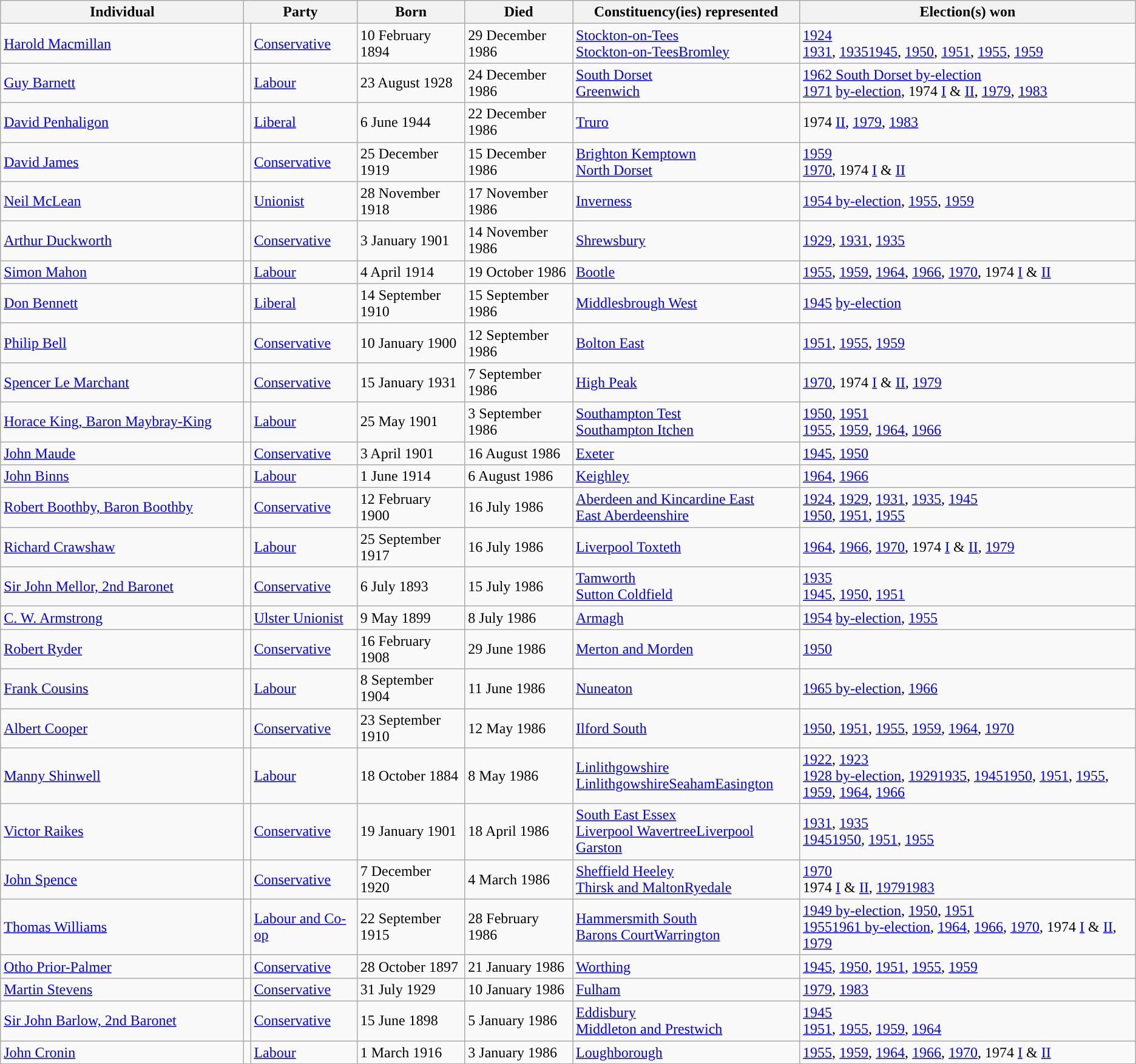<table class="wikitable sortable">
<tr>
<th width="260px">Individual</th>
<th colspan="2">Party</th>
<th>Born</th>
<th>Died</th>
<th>Constituency(ies) represented</th>
<th>Election(s) won</th>
</tr>
<tr>
<td><a href='#'>Harold Macmillan</a></td>
<td style="background-color: "></td>
<td><a href='#'>Conservative</a></td>
<td>10 February 1894</td>
<td>29 December 1986</td>
<td><a href='#'>Stockton-on-Tees</a><br><a href='#'>Stockton-on-Tees</a><a href='#'>Bromley</a></td>
<td><a href='#'>1924</a><br><a href='#'>1931</a>, <a href='#'>1935</a><a href='#'>1945</a>, <a href='#'>1950</a>, <a href='#'>1951</a>, <a href='#'>1955</a>, <a href='#'>1959</a></td>
</tr>
<tr>
<td><a href='#'>Guy Barnett</a></td>
<td style="background-color: "></td>
<td><a href='#'>Labour</a></td>
<td>23 August 1928</td>
<td>24 December 1986</td>
<td><a href='#'>South Dorset</a><br><a href='#'>Greenwich</a></td>
<td><a href='#'>1962 South Dorset by-election</a><br><a href='#'>1971</a> <a href='#'>by-election</a>, 1974 <a href='#'>I</a> & <a href='#'>II</a>, <a href='#'>1979</a>, <a href='#'>1983</a></td>
</tr>
<tr>
<td><a href='#'>David Penhaligon</a></td>
<td style="background-color: "></td>
<td><a href='#'>Liberal</a></td>
<td>6 June 1944</td>
<td>22 December 1986</td>
<td><a href='#'>Truro</a></td>
<td>1974 <a href='#'>II</a>, <a href='#'>1979</a>, <a href='#'>1983</a></td>
</tr>
<tr>
<td><a href='#'>David James</a></td>
<td style="background-color: "></td>
<td><a href='#'>Conservative</a></td>
<td>25 December 1919</td>
<td>15 December 1986</td>
<td><a href='#'>Brighton Kemptown</a><br><a href='#'>North Dorset</a></td>
<td><a href='#'>1959</a><br><a href='#'>1970</a>, 1974 <a href='#'>I</a> & <a href='#'>II</a></td>
</tr>
<tr>
<td><a href='#'>Neil McLean</a></td>
<td style="color:inherit;background-color: "></td>
<td><a href='#'>Unionist</a></td>
<td>28 November 1918</td>
<td>17 November 1986</td>
<td><a href='#'>Inverness</a></td>
<td><a href='#'>1954 by-election</a>, <a href='#'>1955</a>, <a href='#'>1959</a></td>
</tr>
<tr>
<td><a href='#'>Arthur Duckworth</a></td>
<td style="background-color: "></td>
<td><a href='#'>Conservative</a></td>
<td>3 January 1901</td>
<td>14 November 1986</td>
<td><a href='#'>Shrewsbury</a></td>
<td><a href='#'>1929</a>, <a href='#'>1931</a>, <a href='#'>1935</a></td>
</tr>
<tr>
<td><a href='#'>Simon Mahon</a></td>
<td style="background-color: "></td>
<td><a href='#'>Labour</a></td>
<td>4 April 1914</td>
<td>19 October 1986</td>
<td><a href='#'>Bootle</a></td>
<td><a href='#'>1955</a>, <a href='#'>1959</a>, <a href='#'>1964</a>, <a href='#'>1966</a>, <a href='#'>1970</a>, 1974 <a href='#'>I</a> & <a href='#'>II</a></td>
</tr>
<tr>
<td><a href='#'>Don Bennett</a></td>
<td style="background-color: "></td>
<td><a href='#'>Liberal</a></td>
<td>14 September 1910</td>
<td>15 September 1986</td>
<td><a href='#'>Middlesbrough West</a></td>
<td><a href='#'>1945</a> <a href='#'>by-election</a></td>
</tr>
<tr>
<td><a href='#'>Philip Bell</a></td>
<td style="background-color: "></td>
<td><a href='#'>Conservative</a></td>
<td>10 January 1900</td>
<td>12 September 1986</td>
<td><a href='#'>Bolton East</a></td>
<td><a href='#'>1951</a>, <a href='#'>1955</a>, <a href='#'>1959</a></td>
</tr>
<tr>
<td><a href='#'>Spencer Le Marchant</a></td>
<td style="background-color: "></td>
<td><a href='#'>Conservative</a></td>
<td>15 January 1931</td>
<td>7 September 1986</td>
<td><a href='#'>High Peak</a></td>
<td><a href='#'>1970</a>, 1974 <a href='#'>I</a> & <a href='#'>II</a>, <a href='#'>1979</a></td>
</tr>
<tr>
<td><a href='#'>Horace King, Baron Maybray-King</a></td>
<td style="background-color: "></td>
<td><a href='#'>Labour</a></td>
<td>25 May 1901</td>
<td>3 September 1986</td>
<td><a href='#'>Southampton Test</a><br><a href='#'>Southampton Itchen</a></td>
<td><a href='#'>1950</a>, <a href='#'>1951</a><br><a href='#'>1955</a>, <a href='#'>1959</a>, <a href='#'>1964</a>, <a href='#'>1966</a></td>
</tr>
<tr>
<td><a href='#'>John Maude</a></td>
<td style="background-color: "></td>
<td><a href='#'>Conservative</a></td>
<td>3 April 1901</td>
<td>16 August 1986</td>
<td><a href='#'>Exeter</a></td>
<td><a href='#'>1945</a>, <a href='#'>1950</a></td>
</tr>
<tr>
<td><a href='#'>John Binns</a></td>
<td style="background-color: "></td>
<td><a href='#'>Labour</a></td>
<td>1 June 1914</td>
<td>6 August 1986</td>
<td><a href='#'>Keighley</a></td>
<td><a href='#'>1964</a>, <a href='#'>1966</a></td>
</tr>
<tr>
<td><a href='#'>Robert Boothby, Baron Boothby</a></td>
<td style="background-color: "></td>
<td><a href='#'>Conservative</a></td>
<td>12 February 1900</td>
<td>16 July 1986</td>
<td><a href='#'>Aberdeen and Kincardine East</a><br><a href='#'>East Aberdeenshire</a></td>
<td><a href='#'>1924</a>, <a href='#'>1929</a>, <a href='#'>1931</a>, <a href='#'>1935</a>, <a href='#'>1945</a><br><a href='#'>1950</a>, <a href='#'>1951</a>, <a href='#'>1955</a></td>
</tr>
<tr>
<td><a href='#'>Richard Crawshaw</a></td>
<td style="background-color: "></td>
<td><a href='#'>Labour</a></td>
<td>25 September 1917</td>
<td>16 July 1986</td>
<td><a href='#'>Liverpool Toxteth</a></td>
<td><a href='#'>1964</a>, <a href='#'>1966</a>, <a href='#'>1970</a>, 1974 <a href='#'>I</a> & <a href='#'>II</a>, <a href='#'>1979</a></td>
</tr>
<tr>
<td><a href='#'>Sir John Mellor, 2nd Baronet</a></td>
<td style="background-color: "></td>
<td><a href='#'>Conservative</a></td>
<td>6 July 1893</td>
<td>15 July 1986</td>
<td><a href='#'>Tamworth</a><br><a href='#'>Sutton Coldfield</a></td>
<td><a href='#'>1935</a><br><a href='#'>1945</a>, <a href='#'>1950</a>, <a href='#'>1951</a></td>
</tr>
<tr>
<td><a href='#'>C. W. Armstrong</a></td>
<td style="color:inherit;background-color: "></td>
<td><a href='#'>Ulster Unionist</a></td>
<td>9 May 1899</td>
<td>8 July 1986</td>
<td><a href='#'>Armagh</a></td>
<td><a href='#'>1954</a> <a href='#'>by-election</a>, <a href='#'>1955</a></td>
</tr>
<tr>
<td><a href='#'>Robert Ryder</a></td>
<td style="background-color: "></td>
<td><a href='#'>Conservative</a></td>
<td>16 February 1908</td>
<td>29 June 1986</td>
<td><a href='#'>Merton and Morden</a></td>
<td><a href='#'>1950</a></td>
</tr>
<tr>
<td><a href='#'>Frank Cousins</a></td>
<td style="background-color: "></td>
<td><a href='#'>Labour</a></td>
<td>8 September 1904</td>
<td>11 June 1986</td>
<td><a href='#'>Nuneaton</a></td>
<td><a href='#'>1965 by-election</a>, <a href='#'>1966</a></td>
</tr>
<tr>
<td><a href='#'>Albert Cooper</a></td>
<td style="background-color: "></td>
<td><a href='#'>Conservative</a></td>
<td>23 September 1910</td>
<td>12 May 1986</td>
<td><a href='#'>Ilford South</a></td>
<td><a href='#'>1950</a>, <a href='#'>1951</a>, <a href='#'>1955</a>, <a href='#'>1959</a>, <a href='#'>1964</a>, <a href='#'>1970</a></td>
</tr>
<tr>
<td><a href='#'>Manny Shinwell</a></td>
<td style="background-color: "></td>
<td><a href='#'>Labour</a></td>
<td>18 October 1884</td>
<td>8 May 1986</td>
<td><a href='#'>Linlithgowshire</a><br><a href='#'>Linlithgowshire</a><a href='#'>Seaham</a><a href='#'>Easington</a></td>
<td><a href='#'>1922</a>, <a href='#'>1923</a><br><a href='#'>1928 by-election</a>, <a href='#'>1929</a><a href='#'>1935</a>, <a href='#'>1945</a><a href='#'>1950</a>, <a href='#'>1951</a>, <a href='#'>1955</a>, <a href='#'>1959</a>, <a href='#'>1964</a>, <a href='#'>1966</a></td>
</tr>
<tr>
<td><a href='#'>Victor Raikes</a></td>
<td style="background-color: "></td>
<td><a href='#'>Conservative</a></td>
<td>19 January 1901</td>
<td>18 April 1986</td>
<td><a href='#'>South East Essex</a><br><a href='#'>Liverpool Wavertree</a><a href='#'>Liverpool Garston</a></td>
<td><a href='#'>1931</a>, <a href='#'>1935</a><br><a href='#'>1945</a><a href='#'>1950</a>, <a href='#'>1951</a>, <a href='#'>1955</a></td>
</tr>
<tr>
<td><a href='#'>John Spence</a></td>
<td style="background-color: "></td>
<td><a href='#'>Conservative</a></td>
<td>7 December 1920</td>
<td>4 March 1986</td>
<td><a href='#'>Sheffield Heeley</a><br><a href='#'>Thirsk and Malton</a><a href='#'>Ryedale</a></td>
<td><a href='#'>1970</a><br>1974 <a href='#'>I</a> & <a href='#'>II</a>, <a href='#'>1979</a><a href='#'>1983</a></td>
</tr>
<tr>
<td><a href='#'>Thomas Williams</a></td>
<td style="background-color: "></td>
<td><a href='#'>Labour and Co-op</a></td>
<td>22 September 1915</td>
<td>28 February 1986</td>
<td><a href='#'>Hammersmith South</a><br><a href='#'>Barons Court</a><a href='#'>Warrington</a></td>
<td><a href='#'>1949 by-election</a>, <a href='#'>1950</a>, <a href='#'>1951</a><br><a href='#'>1955</a><a href='#'>1961 by-election</a>, <a href='#'>1964</a>, <a href='#'>1966</a>, <a href='#'>1970</a>, 1974 <a href='#'>I</a> & <a href='#'>II</a>, <a href='#'>1979</a></td>
</tr>
<tr>
<td><a href='#'>Otho Prior-Palmer</a></td>
<td style="background-color: "></td>
<td><a href='#'>Conservative</a></td>
<td>28 October 1897</td>
<td>21 January 1986</td>
<td><a href='#'>Worthing</a></td>
<td><a href='#'>1945</a>, <a href='#'>1950</a>, <a href='#'>1951</a>, <a href='#'>1955</a>, <a href='#'>1959</a></td>
</tr>
<tr>
<td><a href='#'>Martin Stevens</a></td>
<td style="background-color: "></td>
<td><a href='#'>Conservative</a></td>
<td>31 July 1929</td>
<td>10 January 1986</td>
<td><a href='#'>Fulham</a></td>
<td><a href='#'>1979</a>, <a href='#'>1983</a></td>
</tr>
<tr>
<td><a href='#'>Sir John Barlow, 2nd Baronet</a></td>
<td style="background-color: "></td>
<td><a href='#'>Conservative</a></td>
<td>15 June 1898</td>
<td>5 January 1986</td>
<td><a href='#'>Eddisbury</a><br><a href='#'>Middleton and Prestwich</a></td>
<td><a href='#'>1945</a><br><a href='#'>1951</a>, <a href='#'>1955</a>, <a href='#'>1959</a>, <a href='#'>1964</a></td>
</tr>
<tr>
<td><a href='#'>John Cronin</a></td>
<td style="background-color: "></td>
<td><a href='#'>Labour</a></td>
<td>1 March 1916</td>
<td>3 January 1986</td>
<td><a href='#'>Loughborough</a></td>
<td><a href='#'>1955</a>, <a href='#'>1959</a>, <a href='#'>1964</a>, <a href='#'>1966</a>, <a href='#'>1970</a>, 1974 <a href='#'>I</a> & <a href='#'>II</a></td>
</tr>
</table>
